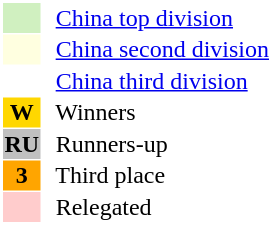<table style="border: 1px solid #ffffff; background-color: #ffffff" cellspacing="1" cellpadding="1">
<tr>
<td bgcolor="#D0F0C0" width="20"></td>
<td bgcolor="#ffffff" align="left">  <a href='#'>China top division</a></td>
</tr>
<tr>
<td bgcolor="#FFFFE0" width="20"></td>
<td bgcolor="#ffffff" align="left">  <a href='#'>China second division</a></td>
</tr>
<tr>
<th bgcolor="#ffffff" width="20"></th>
<td bgcolor="#ffffff" align="left">  <a href='#'>China third division</a></td>
</tr>
<tr>
<th bgcolor="#FFD700" width="20">W</th>
<td bgcolor="#ffffff" align="left">  Winners</td>
</tr>
<tr>
<th bgcolor="#C0C0C0" width="20">RU</th>
<td bgcolor="#ffffff" align="left">  Runners-up</td>
</tr>
<tr>
<th bgcolor="#FFA500" width="20">3</th>
<td bgcolor="#ffffff" align="left">  Third place</td>
</tr>
<tr>
<th bgcolor="#ffcccc" width="20"></th>
<td bgcolor="#ffffff" align="left">  Relegated</td>
</tr>
</table>
